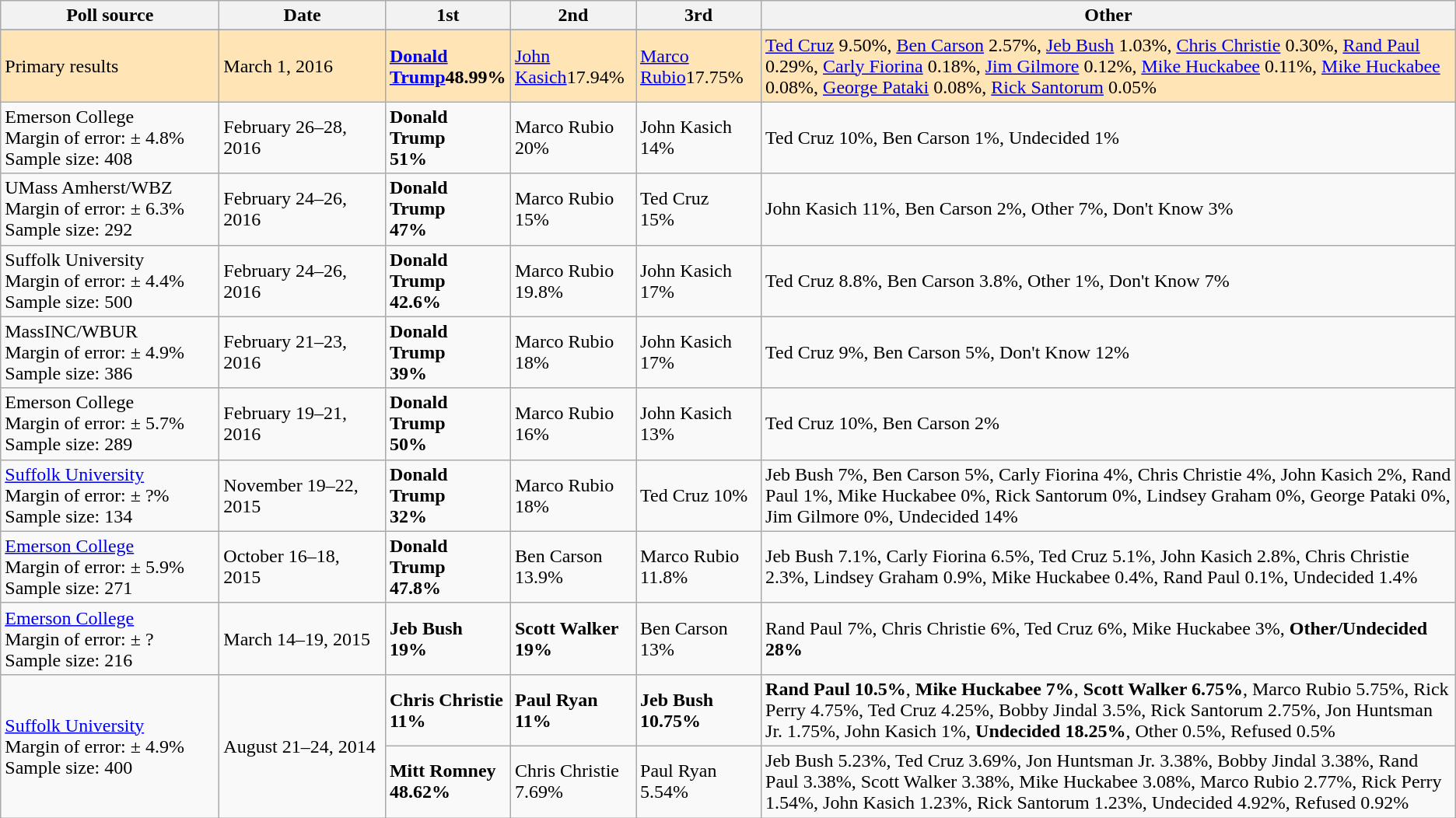<table class="wikitable">
<tr>
<th style="width:180px;">Poll source</th>
<th style="width:135px;">Date</th>
<th style="width:100px;">1st</th>
<th style="width:100px;">2nd</th>
<th style="width:100px;">3rd</th>
<th>Other</th>
</tr>
<tr>
</tr>
<tr style="background:Moccasin;">
<td>Primary results</td>
<td>March 1, 2016</td>
<td><strong><a href='#'>Donald Trump</a>48.99%</strong></td>
<td><a href='#'>John Kasich</a>17.94%</td>
<td><a href='#'>Marco Rubio</a>17.75%</td>
<td><a href='#'>Ted Cruz</a> 9.50%, <a href='#'>Ben Carson</a> 2.57%, <a href='#'>Jeb Bush</a> 1.03%, <a href='#'>Chris Christie</a> 0.30%, <a href='#'>Rand Paul</a> 0.29%, <a href='#'>Carly Fiorina</a> 0.18%, <a href='#'>Jim Gilmore</a> 0.12%, <a href='#'>Mike Huckabee</a> 0.11%, <a href='#'>Mike Huckabee</a> 0.08%, <a href='#'>George Pataki</a> 0.08%, <a href='#'>Rick Santorum</a> 0.05%</td>
</tr>
<tr>
<td>Emerson College<br>Margin of error: ± 4.8% Sample size: 408</td>
<td>February 26–28, 2016</td>
<td><strong>Donald Trump<br>51%</strong></td>
<td>Marco Rubio<br>20%</td>
<td>John Kasich<br>14%</td>
<td>Ted Cruz 10%, Ben Carson 1%, Undecided 1%</td>
</tr>
<tr>
<td>UMass Amherst/WBZ<br>Margin of error: ± 6.3% Sample size: 292</td>
<td>February 24–26, 2016</td>
<td><strong>Donald Trump<br>47%</strong></td>
<td>Marco Rubio<br>15%</td>
<td>Ted Cruz<br>15%</td>
<td>John Kasich 11%, Ben Carson 2%, Other 7%, Don't Know 3%</td>
</tr>
<tr>
<td>Suffolk University<br>Margin of error: ± 4.4% Sample size: 500</td>
<td>February 24–26, 2016</td>
<td><strong>Donald Trump<br>42.6%</strong></td>
<td>Marco Rubio<br>19.8%</td>
<td>John Kasich<br>17%</td>
<td>Ted Cruz 8.8%, Ben Carson 3.8%, Other 1%, Don't Know 7%</td>
</tr>
<tr>
<td>MassINC/WBUR<br>Margin of error: ± 4.9% Sample size: 386</td>
<td>February 21–23, 2016</td>
<td><strong>Donald Trump<br>39%</strong></td>
<td>Marco Rubio<br>18%</td>
<td>John Kasich<br>17%</td>
<td>Ted Cruz 9%, Ben Carson 5%, Don't Know 12%</td>
</tr>
<tr>
<td>Emerson College<br>Margin of error: ± 5.7% Sample size: 289</td>
<td>February 19–21, 2016</td>
<td><strong>Donald Trump<br>50%</strong></td>
<td>Marco Rubio<br>16%</td>
<td>John Kasich<br>13%</td>
<td>Ted Cruz 10%, Ben Carson 2%</td>
</tr>
<tr>
<td><a href='#'>Suffolk University</a><br>Margin of error: ± ?%<br>Sample size: 134</td>
<td>November 19–22, 2015</td>
<td><strong>Donald Trump<br>32%</strong></td>
<td>Marco Rubio<br>18%</td>
<td>Ted Cruz 10%</td>
<td>Jeb Bush 7%, Ben Carson 5%, Carly Fiorina 4%, Chris Christie 4%, John Kasich 2%, Rand Paul 1%, Mike Huckabee 0%, Rick Santorum 0%, Lindsey Graham 0%, George Pataki 0%, Jim Gilmore 0%, Undecided 14%</td>
</tr>
<tr>
<td><a href='#'>Emerson College</a><br>Margin of error: ± 5.9%<br>Sample size: 271</td>
<td>October 16–18, 2015</td>
<td><strong>Donald Trump<br>47.8%</strong></td>
<td>Ben Carson<br>13.9%</td>
<td>Marco Rubio<br>11.8%</td>
<td>Jeb Bush 7.1%, Carly Fiorina 6.5%, Ted Cruz 5.1%, John Kasich 2.8%, Chris Christie 2.3%, Lindsey Graham 0.9%, Mike Huckabee 0.4%, Rand Paul 0.1%, Undecided 1.4%</td>
</tr>
<tr>
<td><a href='#'>Emerson College</a><br>Margin of error: ± ?<br>Sample size: 216</td>
<td>March 14–19, 2015</td>
<td><strong>Jeb Bush<br>19%</strong></td>
<td><strong>Scott Walker<br>19%</strong></td>
<td>Ben Carson<br>13%</td>
<td>Rand Paul 7%, Chris Christie 6%, Ted Cruz 6%, Mike Huckabee 3%, <span><strong>Other/Undecided 28%</strong></span></td>
</tr>
<tr>
<td rowspan="2"><a href='#'>Suffolk University</a><br>Margin of error: ± 4.9%<br>Sample size: 400</td>
<td rowspan="2">August 21–24, 2014</td>
<td><strong>Chris Christie<br>11%</strong></td>
<td><strong>Paul Ryan<br>11%</strong></td>
<td><strong>Jeb Bush<br>10.75%</strong></td>
<td><span><strong>Rand Paul 10.5%</strong></span>, <span><strong>Mike Huckabee 7%</strong></span>, <span><strong>Scott Walker 6.75%</strong></span>, Marco Rubio 5.75%, Rick Perry 4.75%, Ted Cruz 4.25%, Bobby Jindal 3.5%, Rick Santorum 2.75%, Jon Huntsman Jr. 1.75%, John Kasich 1%, <span><strong>Undecided 18.25%</strong></span>, Other 0.5%, Refused 0.5%</td>
</tr>
<tr>
<td><strong>Mitt Romney<br>48.62%</strong></td>
<td>Chris Christie<br>7.69%</td>
<td>Paul Ryan<br>5.54%</td>
<td>Jeb Bush 5.23%, Ted Cruz 3.69%, Jon Huntsman Jr. 3.38%, Bobby Jindal 3.38%, Rand Paul 3.38%, Scott Walker 3.38%, Mike Huckabee 3.08%, Marco Rubio 2.77%, Rick Perry 1.54%, John Kasich 1.23%, Rick Santorum 1.23%, Undecided 4.92%, Refused 0.92%</td>
</tr>
</table>
